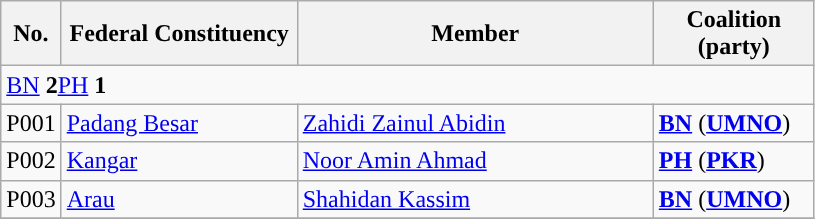<table class="wikitable sortable">
<tr>
<th style="width:30px;">No.</th>
<th style="width:150px;">Federal Constituency</th>
<th style="width:230px;">Member</th>
<th style="width:100px;">Coalition (party)</th>
</tr>
<tr>
<td colspan="4"><a href='#'>BN</a> <strong>2</strong><a href='#'>PH</a> <strong>1</strong></td>
</tr>
<tr>
<td>P001</td>
<td><a href='#'>Padang Besar</a></td>
<td><a href='#'>Zahidi Zainul Abidin</a></td>
<td><strong><a href='#'>BN</a></strong> (<strong><a href='#'>UMNO</a></strong>)</td>
</tr>
<tr>
<td>P002</td>
<td><a href='#'>Kangar</a></td>
<td><a href='#'>Noor Amin Ahmad</a></td>
<td><strong><a href='#'>PH</a></strong> (<strong><a href='#'>PKR</a></strong>)</td>
</tr>
<tr>
<td>P003</td>
<td><a href='#'>Arau</a></td>
<td><a href='#'>Shahidan Kassim</a></td>
<td><strong><a href='#'>BN</a></strong> (<strong><a href='#'>UMNO</a></strong>)</td>
</tr>
<tr>
</tr>
</table>
